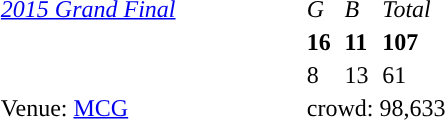<table style="margin-right:4px; margin-top:8px; float:right; border:1px No.">
<tr>
<td width=200><em><a href='#'>2015 Grand Final</a></em></td>
<td><em>G</em></td>
<td><em>B</em></td>
<td><em>Total</em></td>
</tr>
<tr>
<td style="text-align:left"></td>
<td><strong>16</strong></td>
<td><strong>11</strong></td>
<td><strong>107</strong></td>
</tr>
<tr>
<td style="text-align:left"></td>
<td>8</td>
<td>13</td>
<td>61</td>
</tr>
<tr>
<td>Venue: <a href='#'>MCG</a></td>
<td colspan=3>crowd: 98,633</td>
</tr>
</table>
